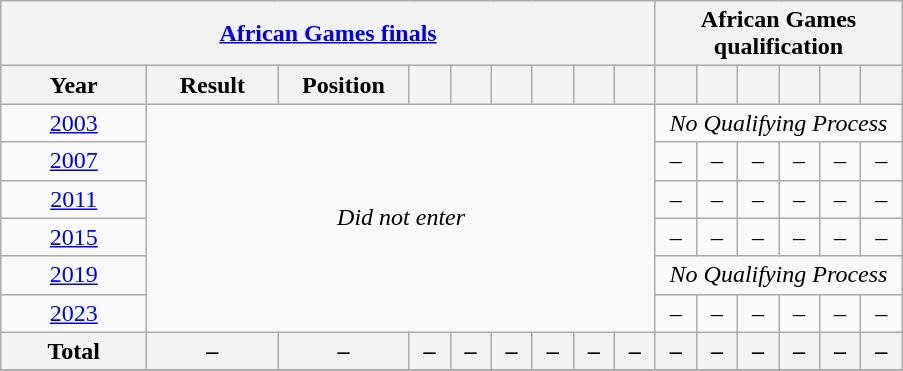<table class="wikitable" style="text-align:center;">
<tr>
<th colspan="9"><a href='#'>African Games finals</a></th>
<th colspan="6">African Games<br>qualification</th>
</tr>
<tr>
<th style="width:90px;">Year</th>
<th style="width:80px;">Result</th>
<th style="width:80px;">Position</th>
<th style="width:20px;"></th>
<th style="width:20px;"></th>
<th style="width:20px;"></th>
<th style="width:20px;"></th>
<th style="width:20px;"></th>
<th style="width:20px;"></th>
<th style="width:20px;"></th>
<th style="width:20px;"></th>
<th style="width:20px;"></th>
<th style="width:20px;"></th>
<th style="width:20px;"></th>
<th style="width:20px;"></th>
</tr>
<tr>
<td> <a href='#'>2003</a></td>
<td rowspan="6" colspan="8"><em>Did not enter</em></td>
<td colspan="6"><em>No Qualifying Process</em></td>
</tr>
<tr>
<td> <a href='#'>2007</a></td>
<td>–</td>
<td>–</td>
<td>–</td>
<td>–</td>
<td>–</td>
<td>–</td>
</tr>
<tr>
<td> <a href='#'>2011</a></td>
<td>–</td>
<td>–</td>
<td>–</td>
<td>–</td>
<td>–</td>
<td>–</td>
</tr>
<tr>
<td> <a href='#'>2015</a></td>
<td>–</td>
<td>–</td>
<td>–</td>
<td>–</td>
<td>–</td>
<td>–</td>
</tr>
<tr>
<td> <a href='#'>2019</a></td>
<td colspan="6"><em>No Qualifying Process</em></td>
</tr>
<tr>
<td> <a href='#'>2023</a></td>
<td>–</td>
<td>–</td>
<td>–</td>
<td>–</td>
<td>–</td>
<td>–</td>
</tr>
<tr>
<th>Total</th>
<th>–</th>
<th>–</th>
<th>–</th>
<th>–</th>
<th>–</th>
<th>–</th>
<th>–</th>
<th>–</th>
<th>–</th>
<th>–</th>
<th>–</th>
<th>–</th>
<th>–</th>
<th>–</th>
</tr>
<tr>
</tr>
</table>
